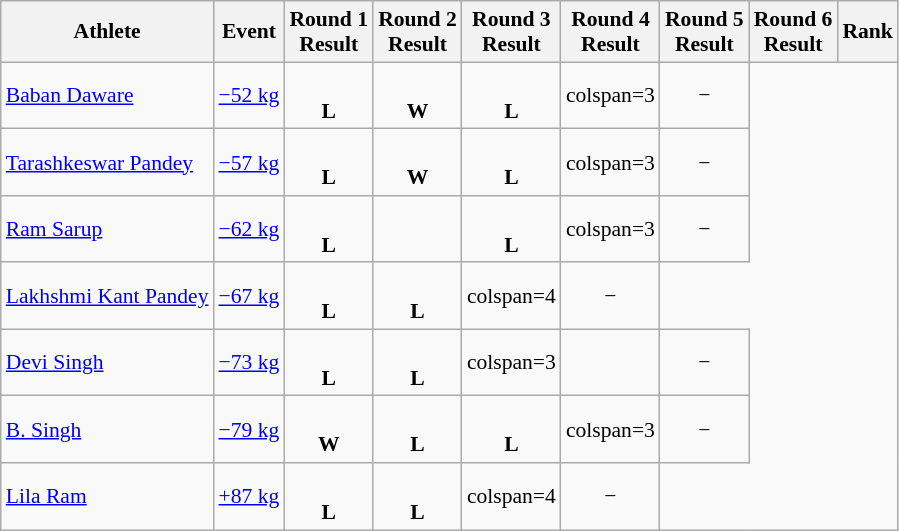<table class="wikitable" style="font-size:90%">
<tr>
<th>Athlete</th>
<th>Event</th>
<th>Round 1<br>Result</th>
<th>Round 2<br>Result</th>
<th>Round 3<br>Result</th>
<th>Round 4<br>Result</th>
<th>Round 5<br>Result</th>
<th>Round 6<br>Result</th>
<th>Rank</th>
</tr>
<tr align=center>
<td align=left><a href='#'>Baban Daware</a></td>
<td align=left><a href='#'>−52 kg</a></td>
<td><br><strong>L</strong> <sup></sup></td>
<td><br><strong>W</strong> <sup></sup></td>
<td><br><strong>L</strong> <sup></sup></td>
<td>colspan=3 </td>
<td>−</td>
</tr>
<tr align=center>
<td align=left><a href='#'>Tarashkeswar Pandey</a></td>
<td align=left><a href='#'>−57 kg</a></td>
<td><br><strong>L</strong> <sup></sup></td>
<td><br><strong>W</strong> <sup></sup></td>
<td><br><strong>L</strong> <sup></sup></td>
<td>colspan=3 </td>
<td>−</td>
</tr>
<tr align=center>
<td align=left><a href='#'>Ram Sarup</a></td>
<td align=left><a href='#'>−62 kg</a></td>
<td><br><strong>L</strong> <sup></sup></td>
<td></td>
<td><br><strong>L</strong> <sup></sup></td>
<td>colspan=3 </td>
<td>−</td>
</tr>
<tr align=center>
<td align=left><a href='#'>Lakhshmi Kant Pandey</a></td>
<td align=left><a href='#'>−67 kg</a></td>
<td><br><strong>L</strong> <sup></sup></td>
<td><br><strong>L</strong> <sup></sup></td>
<td>colspan=4 </td>
<td>−</td>
</tr>
<tr align=center>
<td align=left><a href='#'>Devi Singh</a></td>
<td align=left><a href='#'>−73 kg</a></td>
<td><br><strong>L</strong> <sup></sup></td>
<td><br><strong>L</strong> <sup></sup></td>
<td>colspan=3 </td>
<td></td>
<td>−</td>
</tr>
<tr align=center>
<td align=left><a href='#'>B. Singh</a></td>
<td align=left><a href='#'>−79 kg</a></td>
<td><br><strong>W</strong> <sup></sup></td>
<td><br><strong>L</strong> <sup></sup></td>
<td><br><strong>L</strong> <sup></sup></td>
<td>colspan=3 </td>
<td>−</td>
</tr>
<tr align=center>
<td align=left><a href='#'>Lila Ram</a></td>
<td align=left><a href='#'>+87 kg</a></td>
<td><br><strong>L</strong> <sup></sup></td>
<td><br><strong>L</strong> <sup></sup></td>
<td>colspan=4 </td>
<td>−</td>
</tr>
</table>
